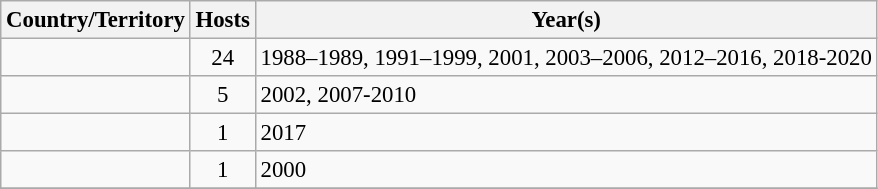<table class="wikitable sortable" style="font-size: 95%;">
<tr>
<th>Country/Territory</th>
<th>Hosts</th>
<th>Year(s)</th>
</tr>
<tr>
<td></td>
<td align="center">24</td>
<td>1988–1989, 1991–1999, 2001, 2003–2006, 2012–2016, 2018-2020</td>
</tr>
<tr>
<td></td>
<td align="center">5</td>
<td>2002, 2007-2010</td>
</tr>
<tr>
<td></td>
<td align="center">1</td>
<td>2017</td>
</tr>
<tr>
<td></td>
<td align="center">1</td>
<td>2000</td>
</tr>
<tr>
</tr>
</table>
